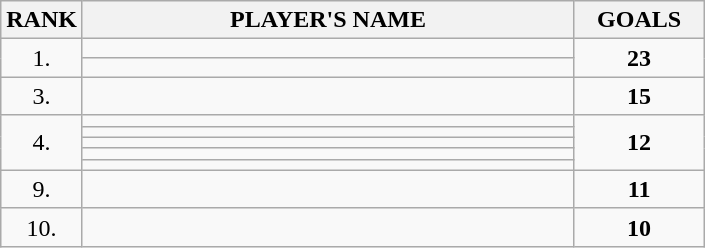<table class="wikitable">
<tr>
<th>RANK</th>
<th style="width: 20em">PLAYER'S NAME</th>
<th style="width: 5em">GOALS</th>
</tr>
<tr>
<td rowspan=2 align="center">1.</td>
<td></td>
<td rowspan=2 align="center"><strong>23</strong></td>
</tr>
<tr>
<td></td>
</tr>
<tr>
<td align="center">3.</td>
<td></td>
<td align="center"><strong>15</strong></td>
</tr>
<tr>
<td rowspan=5 align="center">4.</td>
<td></td>
<td rowspan=5 align="center"><strong>12</strong></td>
</tr>
<tr>
<td></td>
</tr>
<tr>
<td></td>
</tr>
<tr>
<td></td>
</tr>
<tr>
<td></td>
</tr>
<tr>
<td align="center">9.</td>
<td></td>
<td align="center"><strong>11</strong></td>
</tr>
<tr>
<td align="center">10.</td>
<td></td>
<td align="center"><strong>10</strong></td>
</tr>
</table>
